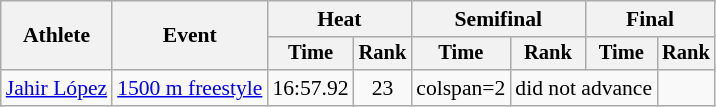<table class="wikitable" style="text-align:center; font-size:90%">
<tr>
<th rowspan="2">Athlete</th>
<th rowspan="2">Event</th>
<th colspan="2">Heat</th>
<th colspan="2">Semifinal</th>
<th colspan="2">Final</th>
</tr>
<tr style="font-size:95%">
<th>Time</th>
<th>Rank</th>
<th>Time</th>
<th>Rank</th>
<th>Time</th>
<th>Rank</th>
</tr>
<tr>
<td align=left><a href='#'>Jahir López</a></td>
<td align=left><a href='#'>1500 m freestyle</a></td>
<td>16:57.92</td>
<td>23</td>
<td>colspan=2 </td>
<td colspan=2>did not advance</td>
</tr>
</table>
